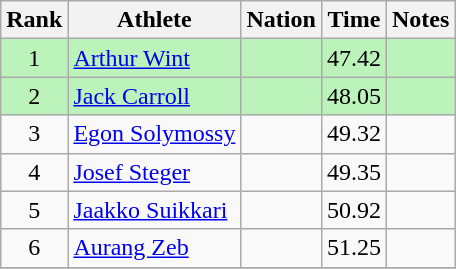<table class="wikitable sortable" style="text-align:center">
<tr>
<th>Rank</th>
<th>Athlete</th>
<th>Nation</th>
<th>Time</th>
<th>Notes</th>
</tr>
<tr bgcolor=bbf3bb>
<td>1</td>
<td align=left><a href='#'>Arthur Wint</a></td>
<td align=left></td>
<td>47.42</td>
<td></td>
</tr>
<tr bgcolor=bbf3bb>
<td>2</td>
<td align=left><a href='#'>Jack Carroll</a></td>
<td align=left></td>
<td>48.05</td>
<td></td>
</tr>
<tr>
<td>3</td>
<td align=left><a href='#'>Egon Solymossy</a></td>
<td align=left></td>
<td>49.32</td>
<td></td>
</tr>
<tr>
<td>4</td>
<td align=left><a href='#'>Josef Steger</a></td>
<td align=left></td>
<td>49.35</td>
<td></td>
</tr>
<tr>
<td>5</td>
<td align=left><a href='#'>Jaakko Suikkari</a></td>
<td align=left></td>
<td>50.92</td>
<td></td>
</tr>
<tr>
<td>6</td>
<td align=left><a href='#'>Aurang Zeb</a></td>
<td align=left></td>
<td>51.25</td>
<td></td>
</tr>
<tr>
</tr>
</table>
